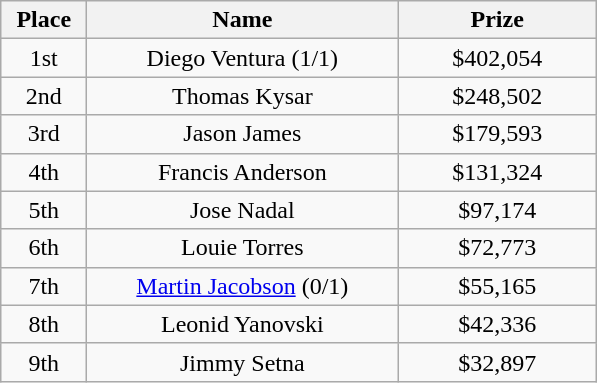<table class="wikitable">
<tr>
<th width="50">Place</th>
<th width="200">Name</th>
<th width="125">Prize</th>
</tr>
<tr>
<td align = "center">1st</td>
<td align = "center"> Diego Ventura (1/1)</td>
<td align = "center">$402,054</td>
</tr>
<tr>
<td align = "center">2nd</td>
<td align = "center"> Thomas Kysar</td>
<td align = "center">$248,502</td>
</tr>
<tr>
<td align = "center">3rd</td>
<td align = "center"> Jason James</td>
<td align = "center">$179,593</td>
</tr>
<tr>
<td align = "center">4th</td>
<td align = "center"> Francis Anderson</td>
<td align = "center">$131,324</td>
</tr>
<tr>
<td align = "center">5th</td>
<td align = "center"> Jose Nadal</td>
<td align = "center">$97,174</td>
</tr>
<tr>
<td align = "center">6th</td>
<td align = "center"> Louie Torres</td>
<td align = "center">$72,773</td>
</tr>
<tr>
<td align = "center">7th</td>
<td align = "center"> <a href='#'>Martin Jacobson</a> (0/1)</td>
<td align = "center">$55,165</td>
</tr>
<tr>
<td align = "center">8th</td>
<td align = "center"> Leonid Yanovski</td>
<td align = "center">$42,336</td>
</tr>
<tr>
<td align = "center">9th</td>
<td align = "center"> Jimmy Setna</td>
<td align = "center">$32,897</td>
</tr>
</table>
